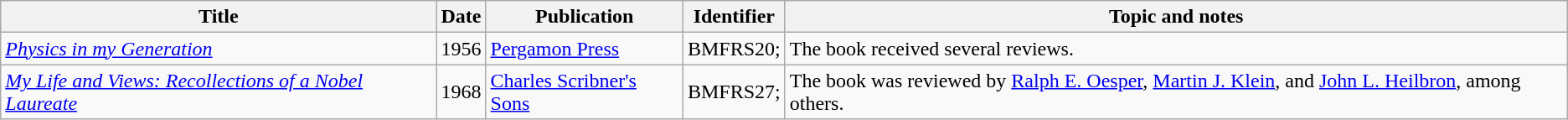<table class="wikitable sortable" width="auto" style="text-align: left">
<tr>
<th>Title</th>
<th>Date</th>
<th>Publication</th>
<th>Identifier</th>
<th>Topic and notes</th>
</tr>
<tr>
<td><em><a href='#'>Physics in my Generation</a></em></td>
<td>1956</td>
<td><a href='#'>Pergamon Press</a></td>
<td>BMFRS20; </td>
<td>The book received several reviews.</td>
</tr>
<tr>
<td><em><a href='#'>My Life and Views: Recollections of a Nobel Laureate</a></em></td>
<td>1968</td>
<td><a href='#'>Charles Scribner's Sons</a></td>
<td>BMFRS27; </td>
<td>The book was reviewed by <a href='#'>Ralph E. Oesper</a>, <a href='#'>Martin J. Klein</a>, and <a href='#'>John L. Heilbron</a>, among others.</td>
</tr>
</table>
